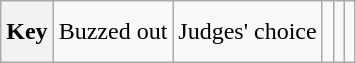<table class="wikitable" style="height:2.6em">
<tr>
<th>Key</th>
<td> Buzzed out</td>
<td> Judges' choice</td>
<td></td>
<td></td>
<td></td>
</tr>
</table>
